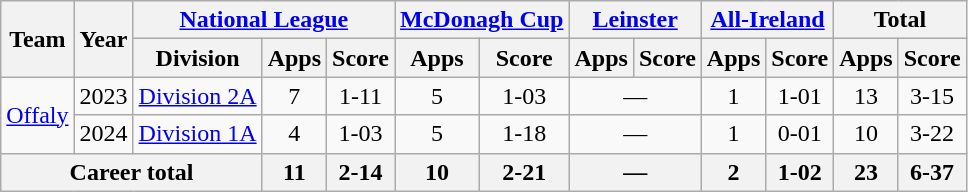<table class="wikitable" style="text-align:center">
<tr>
<th rowspan="2">Team</th>
<th rowspan="2">Year</th>
<th colspan="3"><a href='#'>National League</a></th>
<th colspan="2"><a href='#'>McDonagh Cup</a></th>
<th colspan="2"><a href='#'>Leinster</a></th>
<th colspan="2"><a href='#'>All-Ireland</a></th>
<th colspan="2">Total</th>
</tr>
<tr>
<th>Division</th>
<th>Apps</th>
<th>Score</th>
<th>Apps</th>
<th>Score</th>
<th>Apps</th>
<th>Score</th>
<th>Apps</th>
<th>Score</th>
<th>Apps</th>
<th>Score</th>
</tr>
<tr>
<td rowspan="2"><a href='#'>Offaly</a></td>
<td>2023</td>
<td rowspan="1"><a href='#'>Division 2A</a></td>
<td>7</td>
<td>1-11</td>
<td>5</td>
<td>1-03</td>
<td colspan=2>—</td>
<td>1</td>
<td>1-01</td>
<td>13</td>
<td>3-15</td>
</tr>
<tr>
<td>2024</td>
<td rowspan="1"><a href='#'>Division 1A</a></td>
<td>4</td>
<td>1-03</td>
<td>5</td>
<td>1-18</td>
<td colspan=2>—</td>
<td>1</td>
<td>0-01</td>
<td>10</td>
<td>3-22</td>
</tr>
<tr>
<th colspan="3">Career total</th>
<th>11</th>
<th>2-14</th>
<th>10</th>
<th>2-21</th>
<th colspan=2>—</th>
<th>2</th>
<th>1-02</th>
<th>23</th>
<th>6-37</th>
</tr>
</table>
